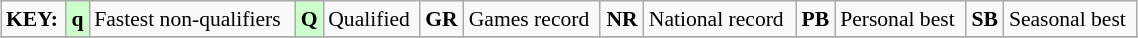<table class="wikitable" style="margin:0.5em auto; font-size:90%;position:relative;" width=60%>
<tr>
<td><strong>KEY:</strong></td>
<td bgcolor=ccffcc align=center><strong>q</strong></td>
<td>Fastest non-qualifiers</td>
<td bgcolor=ccffcc align=center><strong>Q</strong></td>
<td>Qualified</td>
<td align=center><strong>GR</strong></td>
<td>Games record</td>
<td align=center><strong>NR</strong></td>
<td>National record</td>
<td align=center><strong>PB</strong></td>
<td>Personal best</td>
<td align=center><strong>SB</strong></td>
<td>Seasonal best</td>
</tr>
<tr>
</tr>
</table>
